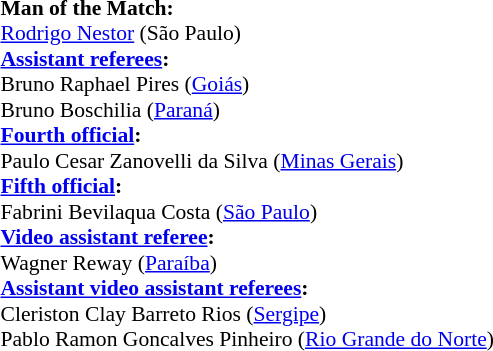<table width=50% style="font-size:90%">
<tr>
<td><br><strong>Man of the Match:</strong>
<br> <a href='#'>Rodrigo Nestor</a> (São Paulo)<br><strong><a href='#'>Assistant referees</a>:</strong>
<br>Bruno Raphael Pires (<a href='#'>Goiás</a>)
<br>Bruno Boschilia (<a href='#'>Paraná</a>)
<br><strong><a href='#'>Fourth official</a>:</strong>
<br>Paulo Cesar Zanovelli da Silva (<a href='#'>Minas Gerais</a>)
<br><strong><a href='#'>Fifth official</a>:</strong>
<br>Fabrini Bevilaqua Costa (<a href='#'>São Paulo</a>)
<br><strong><a href='#'>Video assistant referee</a>:</strong>
<br>Wagner Reway (<a href='#'>Paraíba</a>)
<br><strong><a href='#'>Assistant video assistant referees</a>:</strong>
<br>Cleriston Clay Barreto Rios (<a href='#'>Sergipe</a>)
<br>Pablo Ramon Goncalves Pinheiro (<a href='#'>Rio Grande do Norte</a>)</td>
</tr>
</table>
